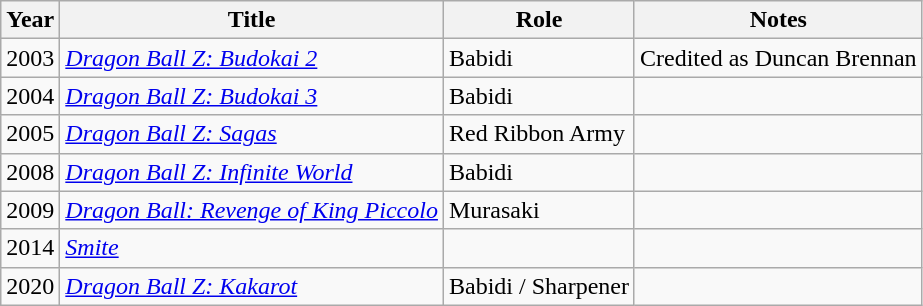<table class="wikitable sortable">
<tr>
<th>Year</th>
<th>Title</th>
<th>Role</th>
<th>Notes</th>
</tr>
<tr>
<td>2003</td>
<td><em><a href='#'>Dragon Ball Z: Budokai 2</a></em></td>
<td>Babidi</td>
<td>Credited as Duncan Brennan</td>
</tr>
<tr>
<td>2004</td>
<td><em><a href='#'>Dragon Ball Z: Budokai 3</a></em></td>
<td>Babidi</td>
<td></td>
</tr>
<tr>
<td>2005</td>
<td><em><a href='#'>Dragon Ball Z: Sagas</a></em></td>
<td>Red Ribbon Army</td>
<td></td>
</tr>
<tr>
<td>2008</td>
<td><em><a href='#'>Dragon Ball Z: Infinite World</a></em></td>
<td>Babidi</td>
<td></td>
</tr>
<tr>
<td>2009</td>
<td><em><a href='#'>Dragon Ball: Revenge of King Piccolo</a></em></td>
<td>Murasaki</td>
<td></td>
</tr>
<tr>
<td>2014</td>
<td><em><a href='#'>Smite</a></em></td>
<td></td>
<td></td>
</tr>
<tr>
<td>2020</td>
<td><em><a href='#'>Dragon Ball Z: Kakarot</a></em></td>
<td>Babidi / Sharpener</td>
<td></td>
</tr>
</table>
